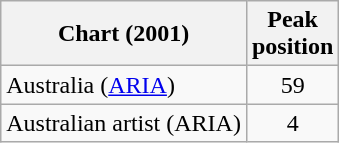<table class="wikitable plainrowheaders" style="text-align:center">
<tr>
<th scope="col">Chart (2001)</th>
<th scope="col">Peak<br> position</th>
</tr>
<tr>
<td align="left">Australia (<a href='#'>ARIA</a>) </td>
<td align="center">59</td>
</tr>
<tr>
<td align="left">Australian artist (ARIA)</td>
<td align="center">4</td>
</tr>
</table>
